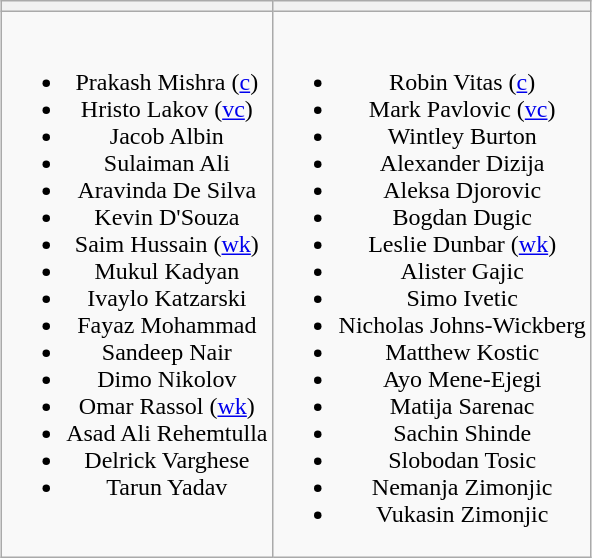<table class="wikitable" style="text-align:center; margin:auto">
<tr>
<th></th>
<th></th>
</tr>
<tr style="vertical-align:top">
<td><br><ul><li>Prakash Mishra (<a href='#'>c</a>)</li><li>Hristo Lakov (<a href='#'>vc</a>)</li><li>Jacob Albin</li><li>Sulaiman Ali</li><li>Aravinda De Silva</li><li>Kevin D'Souza</li><li>Saim Hussain (<a href='#'>wk</a>)</li><li>Mukul Kadyan</li><li>Ivaylo Katzarski</li><li>Fayaz Mohammad</li><li>Sandeep Nair</li><li>Dimo Nikolov</li><li>Omar Rassol (<a href='#'>wk</a>)</li><li>Asad Ali Rehemtulla</li><li>Delrick Varghese</li><li>Tarun Yadav</li></ul></td>
<td><br><ul><li>Robin Vitas (<a href='#'>c</a>)</li><li>Mark Pavlovic (<a href='#'>vc</a>)</li><li>Wintley Burton</li><li>Alexander Dizija</li><li>Aleksa Djorovic</li><li>Bogdan Dugic</li><li>Leslie Dunbar (<a href='#'>wk</a>)</li><li>Alister Gajic</li><li>Simo Ivetic</li><li>Nicholas Johns-Wickberg</li><li>Matthew Kostic</li><li>Ayo Mene-Ejegi</li><li>Matija Sarenac</li><li>Sachin Shinde</li><li>Slobodan Tosic</li><li>Nemanja Zimonjic</li><li>Vukasin Zimonjic</li></ul></td>
</tr>
</table>
